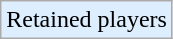<table class="wikitable">
<tr style="background:#def;">
<td>Retained players</td>
</tr>
</table>
